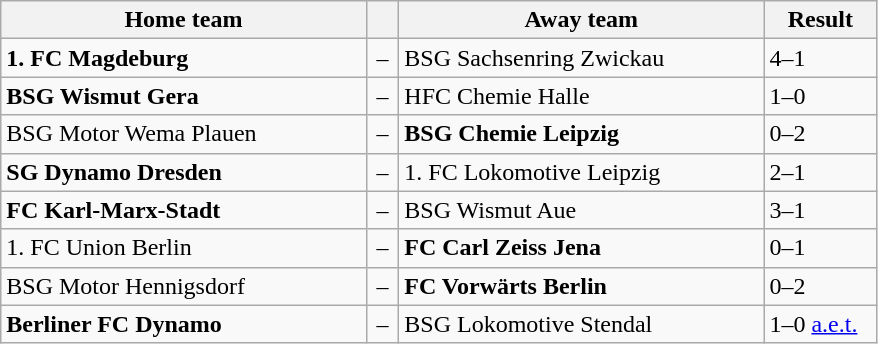<table class="wikitable" style="width:585px;" border="1">
<tr>
<th style="width:250px;" align="left">Home team</th>
<th style="width:15px;"></th>
<th style="width:250px;" align="left">Away team</th>
<th style="width:70px;" align="center;">Result</th>
</tr>
<tr>
<td><strong>1. FC Magdeburg</strong></td>
<td align="center">–</td>
<td>BSG Sachsenring Zwickau</td>
<td>4–1</td>
</tr>
<tr>
<td><strong>BSG Wismut Gera</strong></td>
<td align="center">–</td>
<td>HFC Chemie Halle</td>
<td>1–0</td>
</tr>
<tr>
<td>BSG Motor Wema Plauen</td>
<td align="center">–</td>
<td><strong>BSG Chemie Leipzig</strong></td>
<td>0–2</td>
</tr>
<tr>
<td><strong>SG Dynamo Dresden</strong></td>
<td align="center">–</td>
<td>1. FC Lokomotive Leipzig</td>
<td>2–1</td>
</tr>
<tr>
<td><strong>FC Karl-Marx-Stadt</strong></td>
<td align="center">–</td>
<td>BSG Wismut Aue</td>
<td>3–1</td>
</tr>
<tr>
<td>1. FC Union Berlin</td>
<td align="center">–</td>
<td><strong>FC Carl Zeiss Jena</strong></td>
<td>0–1</td>
</tr>
<tr>
<td>BSG Motor Hennigsdorf</td>
<td align="center">–</td>
<td><strong>FC Vorwärts Berlin</strong></td>
<td>0–2</td>
</tr>
<tr>
<td><strong>Berliner FC Dynamo</strong></td>
<td align="center">–</td>
<td>BSG Lokomotive Stendal</td>
<td>1–0 <a href='#'>a.e.t.</a></td>
</tr>
</table>
